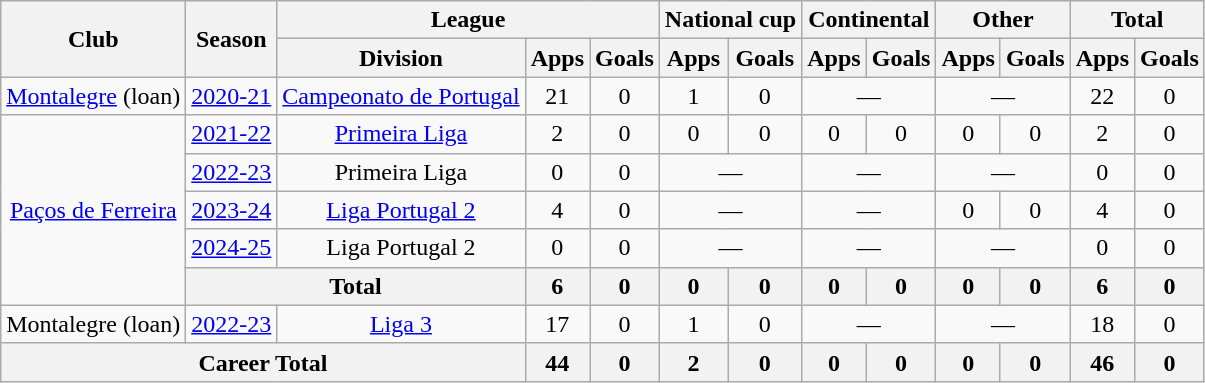<table class="wikitable" style="text-align: center;">
<tr>
<th rowspan="2">Club</th>
<th rowspan="2">Season</th>
<th colspan="3">League</th>
<th colspan="2">National cup</th>
<th colspan="2">Continental</th>
<th colspan="2">Other</th>
<th colspan="2">Total</th>
</tr>
<tr>
<th>Division</th>
<th>Apps</th>
<th>Goals</th>
<th>Apps</th>
<th>Goals</th>
<th>Apps</th>
<th>Goals</th>
<th>Apps</th>
<th>Goals</th>
<th>Apps</th>
<th>Goals</th>
</tr>
<tr>
<td><a href='#'>Montalegre</a> (loan)</td>
<td><a href='#'>2020-21</a></td>
<td><a href='#'>Campeonato de Portugal</a></td>
<td>21</td>
<td>0</td>
<td>1</td>
<td>0</td>
<td colspan="2">—</td>
<td colspan="2">—</td>
<td>22</td>
<td>0</td>
</tr>
<tr>
<td rowspan="5"><a href='#'>Paços de Ferreira</a></td>
<td><a href='#'>2021-22</a></td>
<td><a href='#'>Primeira Liga</a></td>
<td>2</td>
<td>0</td>
<td>0</td>
<td>0</td>
<td>0</td>
<td>0</td>
<td>0</td>
<td>0</td>
<td>2</td>
<td>0</td>
</tr>
<tr>
<td><a href='#'>2022-23</a></td>
<td>Primeira Liga</td>
<td>0</td>
<td>0</td>
<td colspan="2">—</td>
<td colspan="2">—</td>
<td colspan="2">—</td>
<td>0</td>
<td>0</td>
</tr>
<tr>
<td><a href='#'>2023-24</a></td>
<td><a href='#'>Liga Portugal 2</a></td>
<td>4</td>
<td>0</td>
<td colspan="2">—</td>
<td colspan="2">—</td>
<td>0</td>
<td>0</td>
<td>4</td>
<td>0</td>
</tr>
<tr>
<td><a href='#'>2024-25</a></td>
<td>Liga Portugal 2</td>
<td>0</td>
<td>0</td>
<td colspan="2">—</td>
<td colspan="2">—</td>
<td colspan="2">—</td>
<td>0</td>
<td>0</td>
</tr>
<tr>
<th colspan="2">Total</th>
<th>6</th>
<th>0</th>
<th>0</th>
<th>0</th>
<th>0</th>
<th>0</th>
<th>0</th>
<th>0</th>
<th>6</th>
<th>0</th>
</tr>
<tr>
<td>Montalegre (loan)</td>
<td><a href='#'>2022-23</a></td>
<td><a href='#'>Liga 3</a></td>
<td>17</td>
<td>0</td>
<td>1</td>
<td>0</td>
<td colspan="2">—</td>
<td colspan="2">—</td>
<td>18</td>
<td>0</td>
</tr>
<tr>
<th colspan="3">Career Total</th>
<th>44</th>
<th>0</th>
<th>2</th>
<th>0</th>
<th>0</th>
<th>0</th>
<th>0</th>
<th>0</th>
<th>46</th>
<th>0</th>
</tr>
</table>
